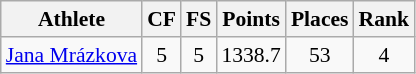<table class="wikitable" border="1" style="font-size:90%">
<tr>
<th>Athlete</th>
<th>CF</th>
<th>FS</th>
<th>Points</th>
<th>Places</th>
<th>Rank</th>
</tr>
<tr align=center>
<td align=left><a href='#'>Jana Mrázkova</a></td>
<td>5</td>
<td>5</td>
<td>1338.7</td>
<td>53</td>
<td>4</td>
</tr>
</table>
